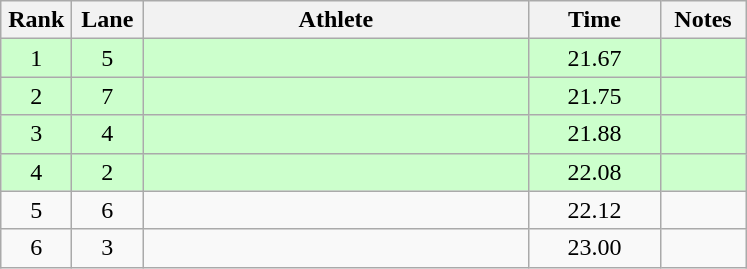<table class="wikitable sortable" style="text-align:center">
<tr>
<th width=40>Rank</th>
<th width=40>Lane</th>
<th width=250>Athlete</th>
<th width=80>Time</th>
<th width=50>Notes</th>
</tr>
<tr bgcolor=ccffcc>
<td>1</td>
<td>5</td>
<td align=left></td>
<td>21.67</td>
<td></td>
</tr>
<tr bgcolor=ccffcc>
<td>2</td>
<td>7</td>
<td align=left></td>
<td>21.75</td>
<td></td>
</tr>
<tr bgcolor=ccffcc>
<td>3</td>
<td>4</td>
<td align=left></td>
<td>21.88</td>
<td></td>
</tr>
<tr bgcolor=ccffcc>
<td>4</td>
<td>2</td>
<td align=left></td>
<td>22.08</td>
<td></td>
</tr>
<tr>
<td>5</td>
<td>6</td>
<td align=left></td>
<td>22.12</td>
<td></td>
</tr>
<tr>
<td>6</td>
<td>3</td>
<td align=left></td>
<td>23.00</td>
<td></td>
</tr>
</table>
